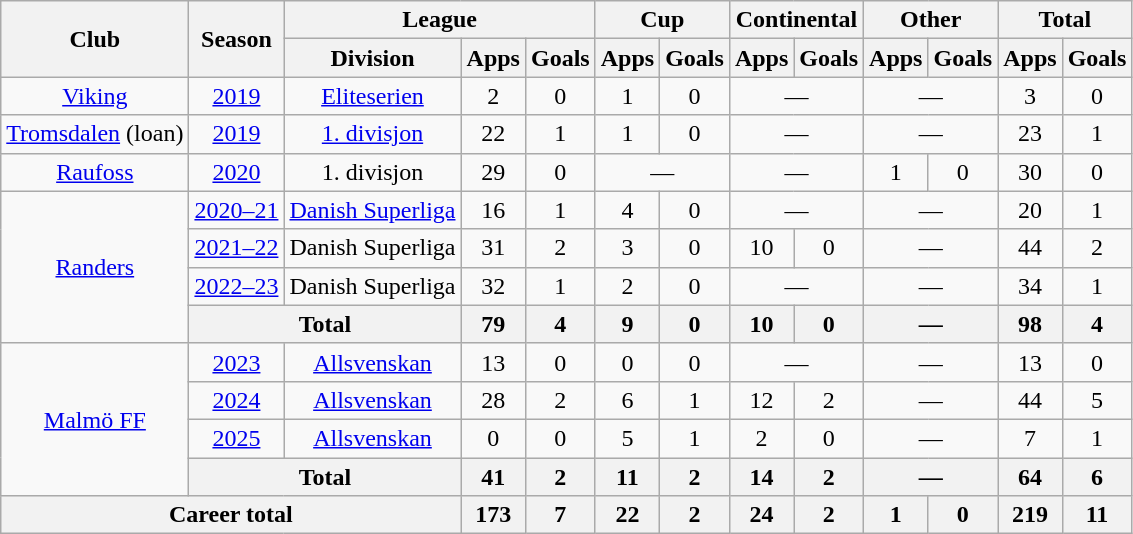<table class="wikitable" style="text-align: center;">
<tr>
<th rowspan="2">Club</th>
<th rowspan="2">Season</th>
<th colspan="3">League</th>
<th colspan="2">Cup</th>
<th colspan="2">Continental</th>
<th colspan="2">Other</th>
<th colspan="2">Total</th>
</tr>
<tr>
<th>Division</th>
<th>Apps</th>
<th>Goals</th>
<th>Apps</th>
<th>Goals</th>
<th>Apps</th>
<th>Goals</th>
<th>Apps</th>
<th>Goals</th>
<th>Apps</th>
<th>Goals</th>
</tr>
<tr>
<td><a href='#'>Viking</a></td>
<td><a href='#'>2019</a></td>
<td><a href='#'>Eliteserien</a></td>
<td>2</td>
<td>0</td>
<td>1</td>
<td>0</td>
<td colspan="2">—</td>
<td colspan="2">—</td>
<td>3</td>
<td>0</td>
</tr>
<tr>
<td><a href='#'>Tromsdalen</a> (loan)</td>
<td><a href='#'>2019</a></td>
<td><a href='#'>1. divisjon</a></td>
<td>22</td>
<td>1</td>
<td>1</td>
<td>0</td>
<td colspan="2">—</td>
<td colspan="2">—</td>
<td>23</td>
<td>1</td>
</tr>
<tr>
<td><a href='#'>Raufoss</a></td>
<td><a href='#'>2020</a></td>
<td>1. divisjon</td>
<td>29</td>
<td>0</td>
<td colspan="2">—</td>
<td colspan="2">—</td>
<td>1</td>
<td>0</td>
<td>30</td>
<td>0</td>
</tr>
<tr>
<td rowspan="4"><a href='#'>Randers</a></td>
<td><a href='#'>2020–21</a></td>
<td><a href='#'>Danish Superliga</a></td>
<td>16</td>
<td>1</td>
<td>4</td>
<td>0</td>
<td colspan="2">—</td>
<td colspan="2">—</td>
<td>20</td>
<td>1</td>
</tr>
<tr>
<td><a href='#'>2021–22</a></td>
<td>Danish Superliga</td>
<td>31</td>
<td>2</td>
<td>3</td>
<td>0</td>
<td>10</td>
<td>0</td>
<td colspan="2">—</td>
<td>44</td>
<td>2</td>
</tr>
<tr>
<td><a href='#'>2022–23</a></td>
<td>Danish Superliga</td>
<td>32</td>
<td>1</td>
<td>2</td>
<td>0</td>
<td colspan="2">—</td>
<td colspan="2">—</td>
<td>34</td>
<td>1</td>
</tr>
<tr>
<th colspan="2">Total</th>
<th>79</th>
<th>4</th>
<th>9</th>
<th>0</th>
<th>10</th>
<th>0</th>
<th colspan="2">—</th>
<th>98</th>
<th>4</th>
</tr>
<tr>
<td rowspan="4"><a href='#'>Malmö FF</a></td>
<td><a href='#'>2023</a></td>
<td><a href='#'>Allsvenskan</a></td>
<td>13</td>
<td>0</td>
<td>0</td>
<td>0</td>
<td colspan="2">—</td>
<td colspan="2">—</td>
<td>13</td>
<td>0</td>
</tr>
<tr>
<td><a href='#'>2024</a></td>
<td><a href='#'>Allsvenskan</a></td>
<td>28</td>
<td>2</td>
<td>6</td>
<td>1</td>
<td>12</td>
<td>2</td>
<td colspan="2">—</td>
<td>44</td>
<td>5</td>
</tr>
<tr>
<td><a href='#'>2025</a></td>
<td><a href='#'>Allsvenskan</a></td>
<td>0</td>
<td>0</td>
<td>5</td>
<td>1</td>
<td>2</td>
<td>0</td>
<td colspan="2">—</td>
<td>7</td>
<td>1</td>
</tr>
<tr>
<th colspan="2">Total</th>
<th>41</th>
<th>2</th>
<th>11</th>
<th>2</th>
<th>14</th>
<th>2</th>
<th colspan="2">—</th>
<th>64</th>
<th>6</th>
</tr>
<tr>
<th colspan="3">Career total</th>
<th>173</th>
<th>7</th>
<th>22</th>
<th>2</th>
<th>24</th>
<th>2</th>
<th>1</th>
<th>0</th>
<th>219</th>
<th>11</th>
</tr>
</table>
